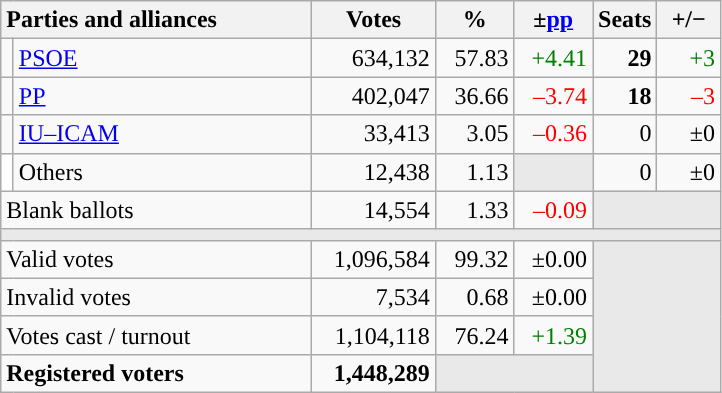<table class="wikitable" style="text-align:right;">
<tr>
<th style="text-align:left;" colspan="2" width="200">Parties and alliances</th>
<th width="75">Votes</th>
<th width="45">%</th>
<th width="45">±<a href='#'>pp</a></th>
<th width="35">Seats</th>
<th width="35">+/−</th>
</tr>
<tr>
<td width="1" style="color:inherit;background:"></td>
<td align="left"><a href='#'>PSOE</a></td>
<td>634,132</td>
<td>57.83</td>
<td style="color:green;">+4.41</td>
<td><strong>29</strong></td>
<td style="color:green;">+3</td>
</tr>
<tr>
<td style="color:inherit;background:"></td>
<td align="left"><a href='#'>PP</a></td>
<td>402,047</td>
<td>36.66</td>
<td style="color:red;">–3.74</td>
<td><strong>18</strong></td>
<td style="color:red;">–3</td>
</tr>
<tr>
<td style="color:inherit;background:"></td>
<td align="left"><a href='#'>IU–ICAM</a></td>
<td>33,413</td>
<td>3.05</td>
<td style="color:red;">–0.36</td>
<td>0</td>
<td>±0</td>
</tr>
<tr>
<td bgcolor="white"></td>
<td align="left">Others</td>
<td>12,438</td>
<td>1.13</td>
<td bgcolor="#E9E9E9"></td>
<td>0</td>
<td>±0</td>
</tr>
<tr>
<td align="left" colspan="2">Blank ballots</td>
<td>14,554</td>
<td>1.33</td>
<td style="color:red;">–0.09</td>
<td bgcolor="#E9E9E9" colspan="2"></td>
</tr>
<tr>
<td colspan="7" bgcolor="#E9E9E9"></td>
</tr>
<tr>
<td align="left" colspan="2">Valid votes</td>
<td>1,096,584</td>
<td>99.32</td>
<td>±0.00</td>
<td bgcolor="#E9E9E9" colspan="2" rowspan="4"></td>
</tr>
<tr>
<td align="left" colspan="2">Invalid votes</td>
<td>7,534</td>
<td>0.68</td>
<td>±0.00</td>
</tr>
<tr>
<td align="left" colspan="2">Votes cast / turnout</td>
<td>1,104,118</td>
<td>76.24</td>
<td style="color:green;">+1.39</td>
</tr>
<tr style="font-weight:bold;">
<td align="left" colspan="2">Registered voters</td>
<td>1,448,289</td>
<td bgcolor="#E9E9E9" colspan="2"></td>
</tr>
</table>
